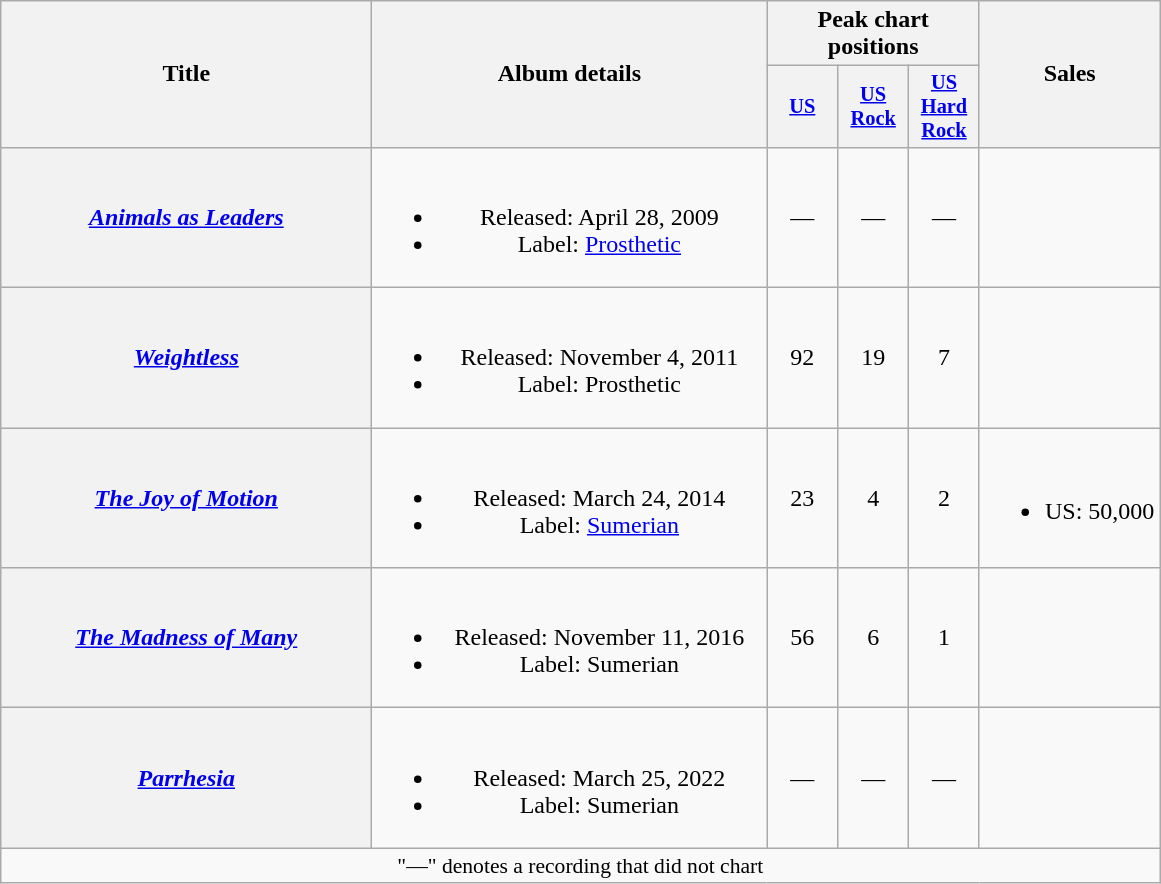<table class="wikitable plainrowheaders" style="text-align:center;">
<tr>
<th scope="col" rowspan="2" style="width:15em;">Title</th>
<th scope="col" rowspan="2" style="width:16em;">Album details</th>
<th scope="col" colspan="3">Peak chart positions</th>
<th scope="col" rowspan="2">Sales</th>
</tr>
<tr>
<th scope="col" style="width:3em;font-size:85%;"><a href='#'>US</a><br></th>
<th scope="col" style="width:3em;font-size:85%;"><a href='#'>US<br>Rock</a><br></th>
<th scope="col" style="width:3em;font-size:85%;"><a href='#'>US<br>Hard Rock</a><br></th>
</tr>
<tr>
<th scope="row"><em><a href='#'>Animals as Leaders</a></em></th>
<td><br><ul><li>Released: April 28, 2009</li><li>Label: <a href='#'>Prosthetic</a></li></ul></td>
<td>—</td>
<td>—</td>
<td>—</td>
<td></td>
</tr>
<tr>
<th scope="row"><em><a href='#'>Weightless</a></em></th>
<td><br><ul><li>Released: November 4, 2011</li><li>Label: Prosthetic</li></ul></td>
<td>92</td>
<td>19</td>
<td>7</td>
<td></td>
</tr>
<tr>
<th scope="row"><em><a href='#'>The Joy of Motion</a></em></th>
<td><br><ul><li>Released: March 24, 2014</li><li>Label: <a href='#'>Sumerian</a></li></ul></td>
<td>23</td>
<td>4</td>
<td>2</td>
<td><br><ul><li>US: 50,000</li></ul></td>
</tr>
<tr>
<th scope="row"><em><a href='#'>The Madness of Many</a></em></th>
<td><br><ul><li>Released: November 11, 2016</li><li>Label: Sumerian</li></ul></td>
<td>56</td>
<td>6</td>
<td>1</td>
<td></td>
</tr>
<tr>
<th scope="row"><em><a href='#'>Parrhesia</a></em></th>
<td><br><ul><li>Released: March 25, 2022</li><li>Label: Sumerian</li></ul></td>
<td>—</td>
<td>—</td>
<td>—</td>
<td></td>
</tr>
<tr>
<td colspan="15" style="font-size:90%">"—" denotes a recording that did not chart</td>
</tr>
</table>
